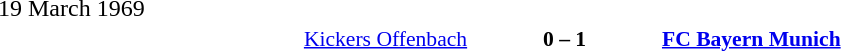<table width=100% cellspacing=1>
<tr>
<th width=25%></th>
<th width=10%></th>
<th width=25%></th>
<th></th>
</tr>
<tr>
<td>19 March 1969</td>
</tr>
<tr style=font-size:90%>
<td align=right><a href='#'>Kickers Offenbach</a></td>
<td align=center><strong>0 – 1</strong></td>
<td><strong><a href='#'>FC Bayern Munich</a></strong></td>
</tr>
</table>
